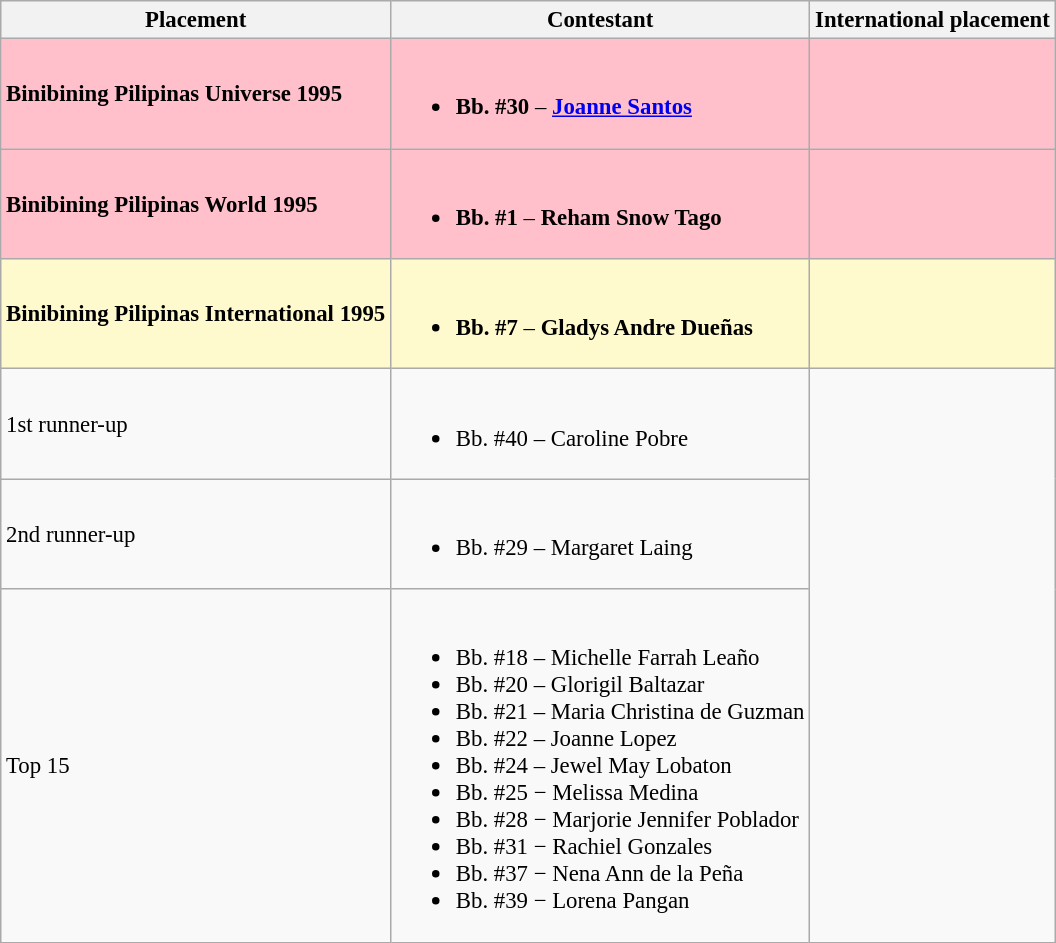<table class="wikitable sortable" style="font-size:95%;">
<tr>
<th>Placement</th>
<th>Contestant</th>
<th>International placement</th>
</tr>
<tr>
<td style="background:pink;"><strong>Binibining Pilipinas Universe 1995</strong></td>
<td style="background:pink;"><br><ul><li><strong>Bb. #30</strong> – <strong><a href='#'>Joanne Santos</a></strong></li></ul></td>
<td style="background:pink;"></td>
</tr>
<tr>
<td style="background:pink;"><strong>Binibining Pilipinas World 1995</strong></td>
<td style="background:pink;"><br><ul><li><strong>Bb. #1</strong> – <strong>Reham Snow Tago</strong></li></ul></td>
<td style="background:pink;"></td>
</tr>
<tr>
<td style="background:#FFFACD;"><strong>Binibining Pilipinas International 1995</strong></td>
<td style="background:#FFFACD;"><br><ul><li><strong>Bb. #7</strong> – <strong>Gladys Andre Dueñas</strong></li></ul></td>
<td style="background:#FFFACD;"></td>
</tr>
<tr>
<td>1st runner-up</td>
<td><br><ul><li>Bb. #40 – Caroline Pobre</li></ul></td>
<td rowspan="3"></td>
</tr>
<tr>
<td>2nd runner-up</td>
<td><br><ul><li>Bb. #29 – Margaret Laing</li></ul></td>
</tr>
<tr>
<td>Top 15</td>
<td><br><ul><li>Bb. #18 – Michelle Farrah Leaño</li><li>Bb. #20 – Glorigil Baltazar</li><li>Bb. #21 – Maria Christina de Guzman</li><li>Bb. #22 – Joanne Lopez</li><li>Bb. #24 – Jewel May Lobaton</li><li>Bb. #25 − Melissa Medina</li><li>Bb. #28 − Marjorie Jennifer Poblador</li><li>Bb. #31 − Rachiel Gonzales</li><li>Bb. #37 − Nena Ann de la Peña</li><li>Bb. #39 − Lorena Pangan</li></ul></td>
</tr>
</table>
